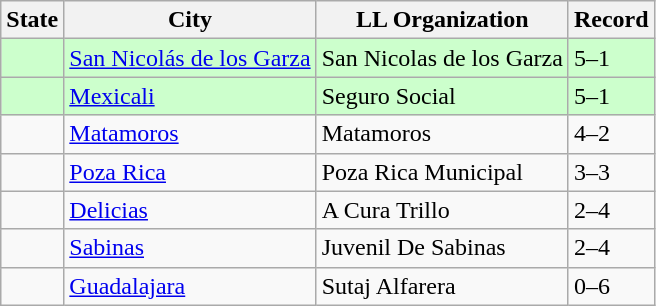<table class="wikitable">
<tr>
<th>State</th>
<th>City</th>
<th>LL Organization</th>
<th>Record</th>
</tr>
<tr bgcolor=ccffcc>
<td><strong></strong></td>
<td><a href='#'>San Nicolás de los Garza</a></td>
<td>San Nicolas de los Garza</td>
<td>5–1</td>
</tr>
<tr bgcolor=ccffcc>
<td><strong></strong></td>
<td><a href='#'>Mexicali</a></td>
<td>Seguro Social</td>
<td>5–1</td>
</tr>
<tr>
<td><strong></strong></td>
<td><a href='#'>Matamoros</a></td>
<td>Matamoros</td>
<td>4–2</td>
</tr>
<tr>
<td><strong></strong></td>
<td><a href='#'>Poza Rica</a></td>
<td>Poza Rica Municipal</td>
<td>3–3</td>
</tr>
<tr>
<td><strong></strong></td>
<td><a href='#'>Delicias</a></td>
<td>A Cura Trillo</td>
<td>2–4</td>
</tr>
<tr>
<td><strong></strong></td>
<td><a href='#'>Sabinas</a></td>
<td>Juvenil De Sabinas</td>
<td>2–4</td>
</tr>
<tr>
<td><strong></strong></td>
<td><a href='#'>Guadalajara</a></td>
<td>Sutaj Alfarera</td>
<td>0–6</td>
</tr>
</table>
